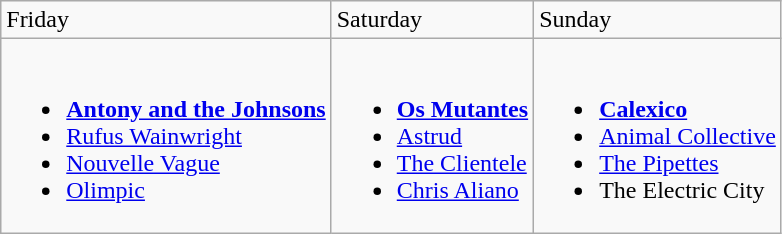<table class="wikitable">
<tr>
<td>Friday</td>
<td>Saturday</td>
<td>Sunday</td>
</tr>
<tr valign="top">
<td><br><ul><li><strong><a href='#'>Antony and the Johnsons</a></strong></li><li><a href='#'>Rufus Wainwright</a></li><li><a href='#'>Nouvelle Vague</a></li><li><a href='#'>Olimpic</a></li></ul></td>
<td><br><ul><li><strong><a href='#'>Os Mutantes</a></strong></li><li><a href='#'>Astrud</a></li><li><a href='#'>The Clientele</a></li><li><a href='#'>Chris Aliano</a></li></ul></td>
<td><br><ul><li><strong><a href='#'>Calexico</a></strong></li><li><a href='#'>Animal Collective</a></li><li><a href='#'>The Pipettes</a></li><li>The Electric City</li></ul></td>
</tr>
</table>
